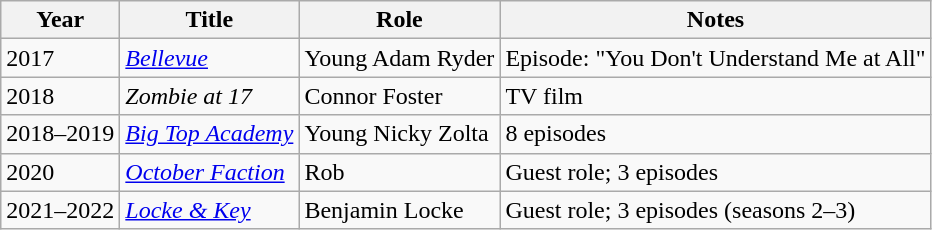<table class="wikitable sortable">
<tr>
<th>Year</th>
<th>Title</th>
<th>Role</th>
<th>Notes</th>
</tr>
<tr>
<td>2017</td>
<td><em><a href='#'>Bellevue</a></em></td>
<td>Young Adam Ryder</td>
<td>Episode: "You Don't Understand Me at All"</td>
</tr>
<tr>
<td>2018</td>
<td><em>Zombie at 17</em></td>
<td>Connor Foster</td>
<td>TV film</td>
</tr>
<tr>
<td>2018–2019</td>
<td><em><a href='#'>Big Top Academy</a></em></td>
<td>Young Nicky Zolta</td>
<td>8 episodes</td>
</tr>
<tr>
<td>2020</td>
<td><em><a href='#'>October Faction</a></em></td>
<td>Rob</td>
<td>Guest role; 3 episodes</td>
</tr>
<tr>
<td>2021–2022</td>
<td><em><a href='#'>Locke & Key</a></em></td>
<td>Benjamin Locke</td>
<td>Guest role; 3 episodes (seasons 2–3)</td>
</tr>
</table>
